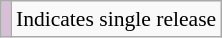<table class="wikitable" style="font-size:90%;">
<tr>
<td style="background-color:#D8BFD8"></td>
<td>Indicates single release</td>
</tr>
</table>
